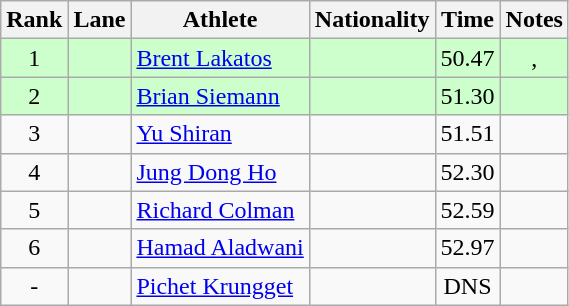<table class="wikitable sortable" style="text-align:center">
<tr>
<th>Rank</th>
<th>Lane</th>
<th>Athlete</th>
<th>Nationality</th>
<th>Time</th>
<th>Notes</th>
</tr>
<tr bgcolor=ccffcc>
<td>1</td>
<td></td>
<td align=left><a href='#'>Brent Lakatos</a></td>
<td align=left></td>
<td>50.47</td>
<td>, </td>
</tr>
<tr bgcolor=ccffcc>
<td>2</td>
<td></td>
<td align=left><a href='#'>Brian Siemann</a></td>
<td align=left></td>
<td>51.30</td>
<td></td>
</tr>
<tr>
<td>3</td>
<td></td>
<td align=left><a href='#'>Yu Shiran</a></td>
<td align=left></td>
<td>51.51</td>
<td></td>
</tr>
<tr>
<td>4</td>
<td></td>
<td align=left><a href='#'>Jung Dong Ho</a></td>
<td align=left></td>
<td>52.30</td>
<td></td>
</tr>
<tr>
<td>5</td>
<td></td>
<td align=left><a href='#'>Richard Colman</a></td>
<td align=left></td>
<td>52.59</td>
<td></td>
</tr>
<tr>
<td>6</td>
<td></td>
<td align=left><a href='#'>Hamad Aladwani</a></td>
<td align=left></td>
<td>52.97</td>
<td></td>
</tr>
<tr>
<td>-</td>
<td></td>
<td align=left><a href='#'>Pichet Krungget</a></td>
<td align=left></td>
<td>DNS</td>
<td></td>
</tr>
</table>
